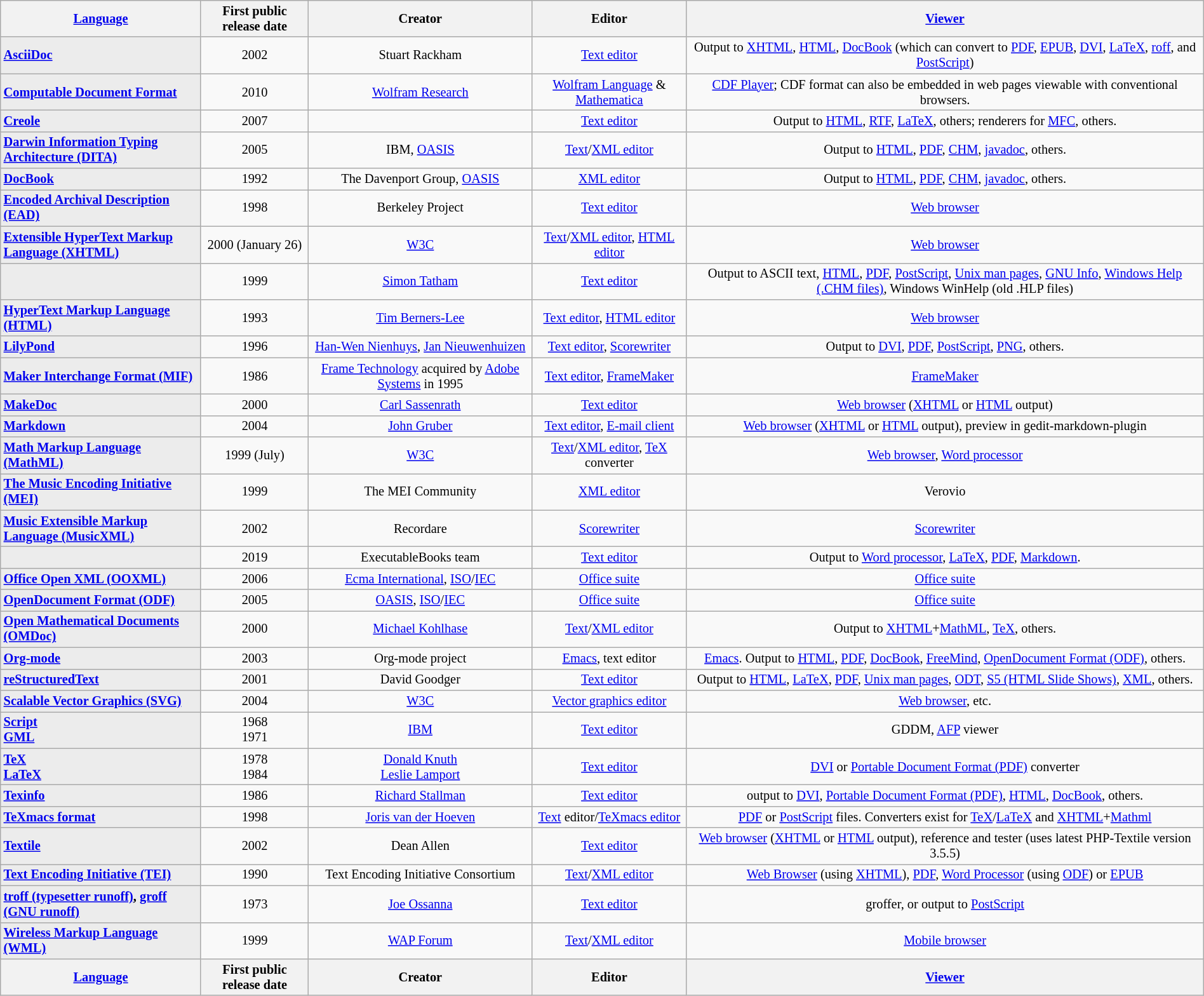<table class="wikitable sortable" style="font-size: 85%; border: gray solid 1px; border-collapse: collapse; text-align: center; width: 100%;">
<tr style="background: #ececec">
<th style="width:15em"><a href='#'>Language</a></th>
<th>First public release date</th>
<th>Creator</th>
<th>Editor</th>
<th><a href='#'>Viewer</a></th>
</tr>
<tr>
<th style="text-align:left; background: #ececec;"><a href='#'>AsciiDoc</a></th>
<td>2002</td>
<td>Stuart Rackham</td>
<td><a href='#'>Text editor</a></td>
<td>Output to <a href='#'>XHTML</a>, <a href='#'>HTML</a>, <a href='#'>DocBook</a> (which can convert to <a href='#'>PDF</a>, <a href='#'>EPUB</a>, <a href='#'>DVI</a>, <a href='#'>LaTeX</a>, <a href='#'>roff</a>, and <a href='#'>PostScript</a>)</td>
</tr>
<tr>
<th style="text-align:left; background: #ececec;"><a href='#'>Computable Document Format</a></th>
<td>2010</td>
<td><a href='#'>Wolfram Research</a></td>
<td><a href='#'>Wolfram Language</a> & <a href='#'>Mathematica</a></td>
<td><a href='#'>CDF Player</a>; CDF format can also be embedded in web pages viewable with conventional browsers.</td>
</tr>
<tr>
<th style="text-align:left; background: #ececec;"><a href='#'>Creole</a></th>
<td>2007</td>
<td></td>
<td><a href='#'>Text editor</a></td>
<td>Output to <a href='#'>HTML</a>, <a href='#'>RTF</a>, <a href='#'>LaTeX</a>, others; renderers for <a href='#'>MFC</a>, others.</td>
</tr>
<tr>
<th style="text-align:left; background: #ececec;"><a href='#'>Darwin Information Typing Architecture (DITA)</a></th>
<td>2005</td>
<td>IBM, <a href='#'>OASIS</a></td>
<td><a href='#'>Text</a>/<a href='#'>XML editor</a></td>
<td>Output to <a href='#'>HTML</a>, <a href='#'>PDF</a>, <a href='#'>CHM</a>, <a href='#'>javadoc</a>, others.</td>
</tr>
<tr>
<th style="text-align:left; background: #ececec;"><a href='#'>DocBook</a></th>
<td>1992</td>
<td>The Davenport Group, <a href='#'>OASIS</a></td>
<td><a href='#'>XML editor</a></td>
<td>Output to <a href='#'>HTML</a>, <a href='#'>PDF</a>, <a href='#'>CHM</a>, <a href='#'>javadoc</a>, others.</td>
</tr>
<tr>
<th style="text-align:left; background: #ececec;"><a href='#'>Encoded Archival Description (EAD)</a></th>
<td>1998</td>
<td>Berkeley Project</td>
<td><a href='#'>Text editor</a></td>
<td><a href='#'>Web browser</a></td>
</tr>
<tr>
<th style="text-align:left; background: #ececec;"><a href='#'>Extensible HyperText Markup Language (XHTML)</a></th>
<td>2000 (January 26)</td>
<td><a href='#'>W3C</a></td>
<td><a href='#'>Text</a>/<a href='#'>XML editor</a>, <a href='#'>HTML editor</a></td>
<td><a href='#'>Web browser</a></td>
</tr>
<tr>
<th style="text-align:left; background: #ececec;"></th>
<td>1999</td>
<td><a href='#'>Simon Tatham</a></td>
<td><a href='#'>Text editor</a></td>
<td>Output to ASCII text, <a href='#'>HTML</a>, <a href='#'>PDF</a>, <a href='#'>PostScript</a>, <a href='#'>Unix man pages</a>, <a href='#'>GNU Info</a>, <a href='#'>Windows Help (.CHM files)</a>, Windows WinHelp (old .HLP files)</td>
</tr>
<tr>
<th style="text-align:left; background: #ececec;"><a href='#'>HyperText Markup Language (HTML)</a></th>
<td>1993</td>
<td><a href='#'>Tim Berners-Lee</a></td>
<td><a href='#'>Text editor</a>, <a href='#'>HTML editor</a></td>
<td><a href='#'>Web browser</a></td>
</tr>
<tr>
<th style="text-align:left; background: #ececec;"><a href='#'>LilyPond</a></th>
<td>1996</td>
<td><a href='#'>Han-Wen Nienhuys</a>, <a href='#'>Jan Nieuwenhuizen</a></td>
<td><a href='#'>Text editor</a>, <a href='#'>Scorewriter</a></td>
<td>Output to <a href='#'>DVI</a>, <a href='#'>PDF</a>, <a href='#'>PostScript</a>, <a href='#'>PNG</a>, others.</td>
</tr>
<tr>
<th style="text-align:left; background: #ececec;"><a href='#'>Maker Interchange Format (MIF)</a></th>
<td>1986</td>
<td><a href='#'>Frame Technology</a> acquired by <a href='#'>Adobe Systems</a> in 1995</td>
<td><a href='#'>Text editor</a>, <a href='#'>FrameMaker</a></td>
<td><a href='#'>FrameMaker</a></td>
</tr>
<tr>
<th style="text-align:left; background: #ececec;"><a href='#'>MakeDoc</a></th>
<td>2000</td>
<td><a href='#'>Carl Sassenrath</a></td>
<td><a href='#'>Text editor</a></td>
<td><a href='#'>Web browser</a> (<a href='#'>XHTML</a> or <a href='#'>HTML</a> output)</td>
</tr>
<tr>
<th style="text-align:left; background: #ececec;"><a href='#'>Markdown</a></th>
<td>2004</td>
<td><a href='#'>John Gruber</a></td>
<td><a href='#'>Text editor</a>, <a href='#'>E-mail client</a></td>
<td><a href='#'>Web browser</a> (<a href='#'>XHTML</a> or <a href='#'>HTML</a> output), preview in gedit-markdown-plugin</td>
</tr>
<tr>
<th style="text-align:left; background: #ececec;"><a href='#'>Math Markup Language (MathML)</a></th>
<td>1999 (July)</td>
<td><a href='#'>W3C</a></td>
<td><a href='#'>Text</a>/<a href='#'>XML editor</a>, <a href='#'>TeX</a> converter</td>
<td><a href='#'>Web browser</a>, <a href='#'>Word processor</a></td>
</tr>
<tr>
<th style="text-align:left; background: #ececec;"><a href='#'>The Music Encoding Initiative (MEI)</a></th>
<td>1999</td>
<td>The MEI Community</td>
<td><a href='#'>XML editor</a></td>
<td>Verovio</td>
</tr>
<tr>
<th style="text-align:left; background: #ececec;"><a href='#'>Music Extensible Markup Language (MusicXML)</a></th>
<td>2002</td>
<td>Recordare</td>
<td><a href='#'>Scorewriter</a></td>
<td><a href='#'>Scorewriter</a></td>
</tr>
<tr>
<th style="text-align:left; background: #ececec;"></th>
<td>2019</td>
<td>ExecutableBooks team</td>
<td><a href='#'>Text editor</a></td>
<td>Output to <a href='#'>Word processor</a>, <a href='#'>LaTeX</a>, <a href='#'>PDF</a>, <a href='#'>Markdown</a>.</td>
</tr>
<tr>
<th style="text-align:left; background: #ececec;"><a href='#'>Office Open XML (OOXML)</a></th>
<td>2006</td>
<td><a href='#'>Ecma International</a>, <a href='#'>ISO</a>/<a href='#'>IEC</a></td>
<td><a href='#'>Office suite</a></td>
<td><a href='#'>Office suite</a></td>
</tr>
<tr>
<th style="text-align:left; background: #ececec;"><a href='#'>OpenDocument Format (ODF)</a></th>
<td>2005</td>
<td><a href='#'>OASIS</a>, <a href='#'>ISO</a>/<a href='#'>IEC</a></td>
<td><a href='#'>Office suite</a></td>
<td><a href='#'>Office suite</a></td>
</tr>
<tr>
<th style="text-align:left; background: #ececec;"><a href='#'>Open Mathematical Documents (OMDoc)</a></th>
<td>2000</td>
<td><a href='#'>Michael Kohlhase</a></td>
<td><a href='#'>Text</a>/<a href='#'>XML editor</a></td>
<td>Output to <a href='#'>XHTML</a>+<a href='#'>MathML</a>, <a href='#'>TeX</a>, others.</td>
</tr>
<tr>
<th style="text-align:left; background: #ececec;"><a href='#'>Org-mode</a></th>
<td>2003</td>
<td>Org-mode project</td>
<td><a href='#'>Emacs</a>, text editor</td>
<td><a href='#'>Emacs</a>. Output to <a href='#'>HTML</a>, <a href='#'>PDF</a>, <a href='#'>DocBook</a>, <a href='#'>FreeMind</a>, <a href='#'>OpenDocument Format (ODF)</a>, others.</td>
</tr>
<tr>
<th style="text-align:left; background: #ececec;"><a href='#'>reStructuredText</a></th>
<td>2001</td>
<td>David Goodger</td>
<td><a href='#'>Text editor</a></td>
<td>Output to <a href='#'>HTML</a>, <a href='#'>LaTeX</a>, <a href='#'>PDF</a>, <a href='#'>Unix man pages</a>, <a href='#'>ODT</a>, <a href='#'>S5 (HTML Slide Shows)</a>, <a href='#'>XML</a>, others.</td>
</tr>
<tr>
<th style="text-align:left; background: #ececec;"><a href='#'>Scalable Vector Graphics (SVG)</a></th>
<td>2004</td>
<td><a href='#'>W3C</a></td>
<td><a href='#'>Vector graphics editor</a></td>
<td><a href='#'>Web browser</a>, etc.</td>
</tr>
<tr>
<th style="text-align:left; background: #ececec;"><a href='#'>Script</a><br><a href='#'>GML</a></th>
<td data-sort-value="1968">1968<br>1971</td>
<td><a href='#'>IBM</a></td>
<td><a href='#'>Text editor</a></td>
<td>GDDM, <a href='#'>AFP</a> viewer</td>
</tr>
<tr>
<th style="text-align:left; background: #ececec;"><a href='#'>TeX</a><br><a href='#'>LaTeX</a></th>
<td data-sort-value="1978">1978<br>1984</td>
<td><a href='#'>Donald Knuth</a><br><a href='#'>Leslie Lamport</a></td>
<td><a href='#'>Text editor</a></td>
<td><a href='#'>DVI</a> or <a href='#'>Portable Document Format (PDF)</a> converter</td>
</tr>
<tr>
<th style="text-align:left; background: #ececec;"><a href='#'>Texinfo</a></th>
<td>1986</td>
<td><a href='#'>Richard Stallman</a></td>
<td><a href='#'>Text editor</a></td>
<td>output to <a href='#'>DVI</a>, <a href='#'>Portable Document Format (PDF)</a>, <a href='#'>HTML</a>, <a href='#'>DocBook</a>, others.</td>
</tr>
<tr>
<th style="text-align:left; background: #ececec;"><a href='#'>TeXmacs format</a></th>
<td>1998</td>
<td><a href='#'>Joris van der Hoeven</a></td>
<td><a href='#'>Text</a> editor/<a href='#'>TeXmacs editor</a></td>
<td><a href='#'>PDF</a> or <a href='#'>PostScript</a> files. Converters exist for <a href='#'>TeX</a>/<a href='#'>LaTeX</a> and <a href='#'>XHTML</a>+<a href='#'>Mathml</a></td>
</tr>
<tr>
<th style="text-align:left; background: #ececec;"><a href='#'>Textile</a></th>
<td>2002</td>
<td>Dean Allen</td>
<td><a href='#'>Text editor</a></td>
<td><a href='#'>Web browser</a> (<a href='#'>XHTML</a> or <a href='#'>HTML</a> output), reference and tester (uses latest PHP-Textile version 3.5.5)</td>
</tr>
<tr>
<th style="text-align:left; background: #ececec;"><a href='#'>Text Encoding Initiative (TEI)</a></th>
<td>1990</td>
<td>Text Encoding Initiative Consortium</td>
<td><a href='#'>Text</a>/<a href='#'>XML editor</a></td>
<td><a href='#'>Web Browser</a> (using <a href='#'>XHTML</a>), <a href='#'>PDF</a>, <a href='#'>Word Processor</a> (using <a href='#'>ODF</a>) or <a href='#'>EPUB</a></td>
</tr>
<tr>
<th style="text-align:left; background: #ececec;"><a href='#'>troff (typesetter runoff)</a>, <a href='#'>groff (GNU runoff)</a></th>
<td>1973</td>
<td><a href='#'>Joe Ossanna</a></td>
<td><a href='#'>Text editor</a></td>
<td>groffer, or output to <a href='#'>PostScript</a></td>
</tr>
<tr>
<th style="text-align:left; background: #ececec;"><a href='#'>Wireless Markup Language (WML)</a></th>
<td>1999</td>
<td><a href='#'>WAP Forum</a></td>
<td><a href='#'>Text</a>/<a href='#'>XML editor</a></td>
<td><a href='#'>Mobile browser</a></td>
</tr>
<tr style="background: #ececec" class="sortbottom">
<th><a href='#'>Language</a></th>
<th>First public release date</th>
<th>Creator</th>
<th>Editor</th>
<th><a href='#'>Viewer</a></th>
</tr>
</table>
